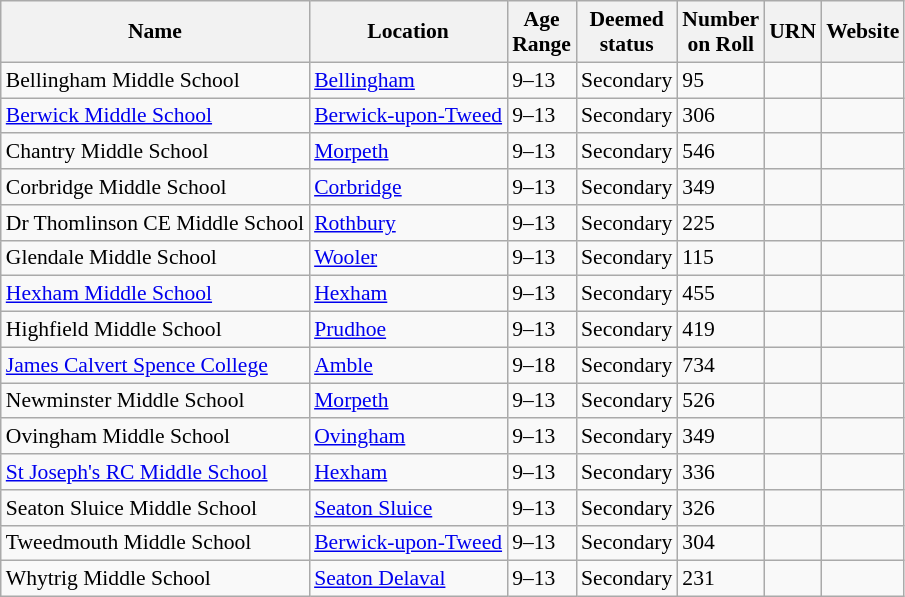<table class="wikitable sortable" style="font-size:90%;">
<tr>
<th>Name</th>
<th>Location</th>
<th>Age<br>Range</th>
<th>Deemed<br>status</th>
<th>Number<br>on Roll</th>
<th class="unsortable">URN</th>
<th class="unsortable">Website</th>
</tr>
<tr>
<td>Bellingham Middle School</td>
<td><a href='#'>Bellingham</a></td>
<td>9–13</td>
<td>Secondary</td>
<td>95</td>
<td></td>
<td></td>
</tr>
<tr>
<td><a href='#'>Berwick Middle School</a></td>
<td><a href='#'>Berwick-upon-Tweed</a></td>
<td>9–13</td>
<td>Secondary</td>
<td>306</td>
<td></td>
<td></td>
</tr>
<tr>
<td>Chantry Middle School</td>
<td><a href='#'>Morpeth</a></td>
<td>9–13</td>
<td>Secondary</td>
<td>546</td>
<td></td>
<td></td>
</tr>
<tr>
<td>Corbridge Middle School</td>
<td><a href='#'>Corbridge</a></td>
<td>9–13</td>
<td>Secondary</td>
<td>349</td>
<td></td>
<td></td>
</tr>
<tr>
<td>Dr Thomlinson CE Middle School</td>
<td><a href='#'>Rothbury</a></td>
<td>9–13</td>
<td>Secondary</td>
<td>225</td>
<td></td>
<td></td>
</tr>
<tr>
<td>Glendale Middle School</td>
<td><a href='#'>Wooler</a></td>
<td>9–13</td>
<td>Secondary</td>
<td>115</td>
<td></td>
<td></td>
</tr>
<tr>
<td><a href='#'>Hexham Middle School</a></td>
<td><a href='#'>Hexham</a></td>
<td>9–13</td>
<td>Secondary</td>
<td>455</td>
<td></td>
<td></td>
</tr>
<tr>
<td>Highfield Middle School</td>
<td><a href='#'>Prudhoe</a></td>
<td>9–13</td>
<td>Secondary</td>
<td>419</td>
<td></td>
<td></td>
</tr>
<tr>
<td><a href='#'>James Calvert Spence College</a></td>
<td><a href='#'>Amble</a></td>
<td>9–18</td>
<td>Secondary</td>
<td>734</td>
<td></td>
<td></td>
</tr>
<tr>
<td>Newminster Middle School</td>
<td><a href='#'>Morpeth</a></td>
<td>9–13</td>
<td>Secondary</td>
<td>526</td>
<td></td>
<td></td>
</tr>
<tr>
<td>Ovingham Middle School</td>
<td><a href='#'>Ovingham</a></td>
<td>9–13</td>
<td>Secondary</td>
<td>349</td>
<td></td>
<td></td>
</tr>
<tr>
<td><a href='#'>St Joseph's RC Middle School</a></td>
<td><a href='#'>Hexham</a></td>
<td>9–13</td>
<td>Secondary</td>
<td>336</td>
<td></td>
<td></td>
</tr>
<tr>
<td>Seaton Sluice Middle School</td>
<td><a href='#'>Seaton Sluice</a></td>
<td>9–13</td>
<td>Secondary</td>
<td>326</td>
<td></td>
<td></td>
</tr>
<tr>
<td>Tweedmouth Middle School</td>
<td><a href='#'>Berwick-upon-Tweed</a></td>
<td>9–13</td>
<td>Secondary</td>
<td>304</td>
<td></td>
<td></td>
</tr>
<tr>
<td>Whytrig Middle School</td>
<td><a href='#'>Seaton Delaval</a></td>
<td>9–13</td>
<td>Secondary</td>
<td>231</td>
<td></td>
<td></td>
</tr>
</table>
